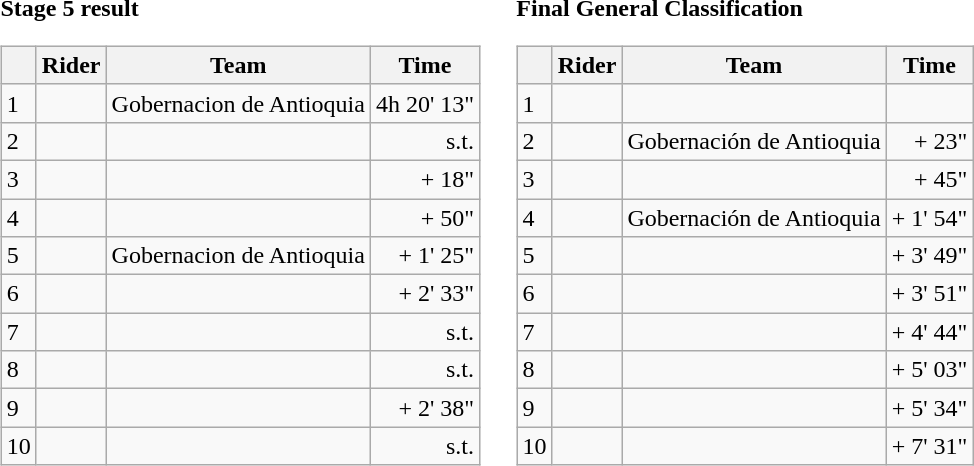<table>
<tr>
<td><strong>Stage 5 result</strong><br><table class="wikitable">
<tr>
<th></th>
<th>Rider</th>
<th>Team</th>
<th>Time</th>
</tr>
<tr>
<td>1</td>
<td></td>
<td>Gobernacion de Antioquia</td>
<td align="right">4h 20' 13"</td>
</tr>
<tr>
<td>2</td>
<td></td>
<td></td>
<td align="right">s.t.</td>
</tr>
<tr>
<td>3</td>
<td></td>
<td></td>
<td align="right">+ 18"</td>
</tr>
<tr>
<td>4</td>
<td></td>
<td></td>
<td align="right">+ 50"</td>
</tr>
<tr>
<td>5</td>
<td></td>
<td>Gobernacion de Antioquia</td>
<td align="right">+ 1' 25"</td>
</tr>
<tr>
<td>6</td>
<td></td>
<td></td>
<td align="right">+ 2' 33"</td>
</tr>
<tr>
<td>7</td>
<td></td>
<td></td>
<td align="right">s.t.</td>
</tr>
<tr>
<td>8</td>
<td></td>
<td></td>
<td align="right">s.t.</td>
</tr>
<tr>
<td>9</td>
<td></td>
<td></td>
<td align="right">+ 2' 38"</td>
</tr>
<tr>
<td>10</td>
<td></td>
<td></td>
<td align="right">s.t.</td>
</tr>
</table>
</td>
<td></td>
<td><strong>Final General Classification</strong><br><table class="wikitable">
<tr>
<th></th>
<th>Rider</th>
<th>Team</th>
<th>Time</th>
</tr>
<tr>
<td>1</td>
<td></td>
<td></td>
<td align="right"></td>
</tr>
<tr>
<td>2</td>
<td></td>
<td>Gobernación de Antioquia</td>
<td align="right">+ 23"</td>
</tr>
<tr>
<td>3</td>
<td></td>
<td></td>
<td align="right">+ 45"</td>
</tr>
<tr>
<td>4</td>
<td></td>
<td>Gobernación de Antioquia</td>
<td align="right">+ 1' 54"</td>
</tr>
<tr>
<td>5</td>
<td></td>
<td></td>
<td align="right">+ 3' 49"</td>
</tr>
<tr>
<td>6</td>
<td></td>
<td></td>
<td align="right">+ 3' 51"</td>
</tr>
<tr>
<td>7</td>
<td></td>
<td></td>
<td align="right">+ 4' 44"</td>
</tr>
<tr>
<td>8</td>
<td></td>
<td></td>
<td align="right">+ 5' 03"</td>
</tr>
<tr>
<td>9</td>
<td></td>
<td></td>
<td align="right">+ 5' 34"</td>
</tr>
<tr>
<td>10</td>
<td></td>
<td></td>
<td align="right">+ 7' 31"</td>
</tr>
</table>
</td>
</tr>
</table>
